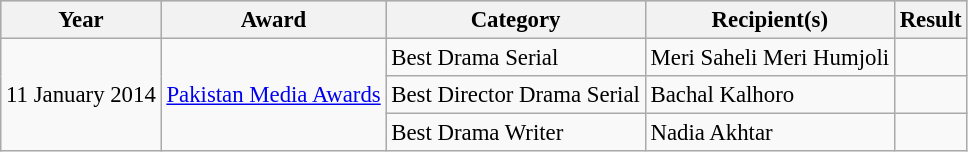<table class="wikitable" style="font-size: 95%;">
<tr style="background:#ccc; text-align:center;">
<th>Year</th>
<th>Award</th>
<th>Category</th>
<th>Recipient(s)</th>
<th>Result</th>
</tr>
<tr>
<td rowspan=4>11 January 2014</td>
<td rowspan=4><a href='#'>Pakistan Media Awards</a></td>
<td>Best Drama Serial</td>
<td>Meri Saheli Meri Humjoli</td>
<td></td>
</tr>
<tr>
<td>Best Director Drama Serial</td>
<td>Bachal Kalhoro</td>
<td></td>
</tr>
<tr>
<td>Best Drama Writer</td>
<td>Nadia Akhtar</td>
<td></td>
</tr>
</table>
